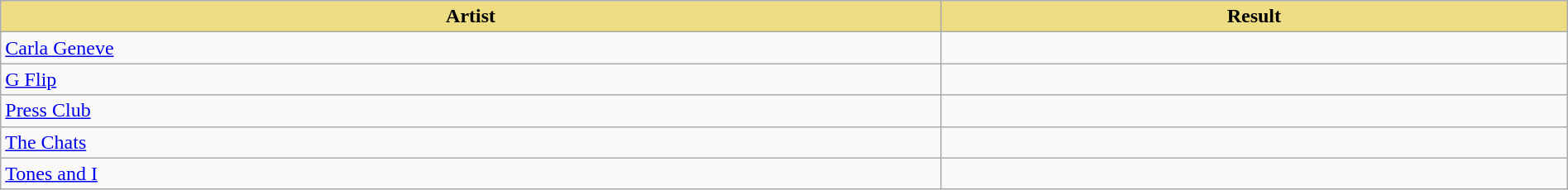<table class="wikitable" width=100%>
<tr>
<th style="width:15%;background:#EEDD82;">Artist</th>
<th style="width:10%;background:#EEDD82;">Result</th>
</tr>
<tr>
<td><a href='#'>Carla Geneve</a></td>
<td></td>
</tr>
<tr>
<td><a href='#'>G Flip</a></td>
<td></td>
</tr>
<tr>
<td><a href='#'>Press Club</a></td>
<td></td>
</tr>
<tr>
<td><a href='#'>The Chats</a></td>
<td></td>
</tr>
<tr>
<td><a href='#'>Tones and I</a></td>
<td></td>
</tr>
</table>
